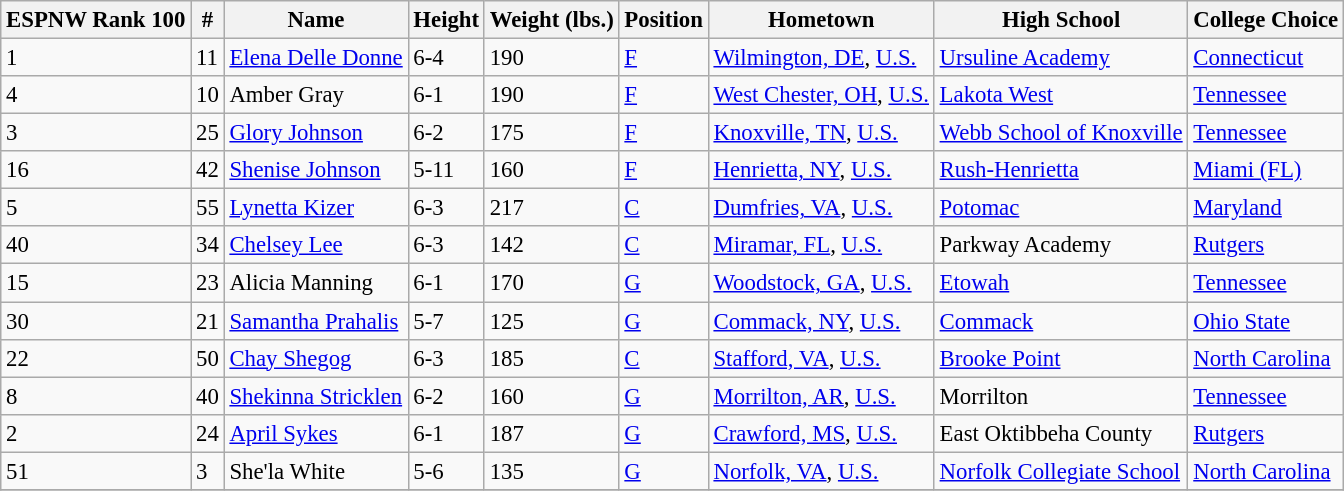<table class="wikitable sortable" style="font-size: 95%;">
<tr>
<th>ESPNW Rank 100 </th>
<th>#</th>
<th>Name</th>
<th>Height</th>
<th>Weight (lbs.)</th>
<th>Position</th>
<th>Hometown</th>
<th>High School</th>
<th>College Choice</th>
</tr>
<tr>
<td>1</td>
<td>11</td>
<td><a href='#'>Elena Delle Donne</a></td>
<td>6-4</td>
<td>190</td>
<td><a href='#'>F</a></td>
<td><a href='#'>Wilmington, DE</a>, <a href='#'>U.S.</a></td>
<td><a href='#'>Ursuline Academy</a></td>
<td><a href='#'>Connecticut</a></td>
</tr>
<tr>
<td>4</td>
<td>10</td>
<td>Amber Gray</td>
<td>6-1</td>
<td>190</td>
<td><a href='#'>F</a></td>
<td><a href='#'>West Chester, OH</a>, <a href='#'>U.S.</a></td>
<td><a href='#'>Lakota West</a></td>
<td><a href='#'>Tennessee</a></td>
</tr>
<tr>
<td>3</td>
<td>25</td>
<td><a href='#'>Glory Johnson</a></td>
<td>6-2</td>
<td>175</td>
<td><a href='#'>F</a></td>
<td><a href='#'>Knoxville, TN</a>, <a href='#'>U.S.</a></td>
<td><a href='#'>Webb School of Knoxville</a></td>
<td><a href='#'>Tennessee</a></td>
</tr>
<tr>
<td>16</td>
<td>42</td>
<td><a href='#'>Shenise Johnson</a></td>
<td>5-11</td>
<td>160</td>
<td><a href='#'>F</a></td>
<td><a href='#'>Henrietta, NY</a>, <a href='#'>U.S.</a></td>
<td><a href='#'>Rush-Henrietta</a></td>
<td><a href='#'>Miami (FL)</a></td>
</tr>
<tr>
<td>5</td>
<td>55</td>
<td><a href='#'>Lynetta Kizer</a></td>
<td>6-3</td>
<td>217</td>
<td><a href='#'>C</a></td>
<td><a href='#'>Dumfries, VA</a>, <a href='#'>U.S.</a></td>
<td><a href='#'>Potomac</a></td>
<td><a href='#'>Maryland</a></td>
</tr>
<tr>
<td>40</td>
<td>34</td>
<td><a href='#'>Chelsey Lee</a></td>
<td>6-3</td>
<td>142</td>
<td><a href='#'>C</a></td>
<td><a href='#'>Miramar, FL</a>, <a href='#'>U.S.</a></td>
<td>Parkway Academy</td>
<td><a href='#'>Rutgers</a></td>
</tr>
<tr>
<td>15</td>
<td>23</td>
<td>Alicia Manning</td>
<td>6-1</td>
<td>170</td>
<td><a href='#'>G</a></td>
<td><a href='#'>Woodstock, GA</a>, <a href='#'>U.S.</a></td>
<td><a href='#'>Etowah</a></td>
<td><a href='#'>Tennessee</a></td>
</tr>
<tr>
<td>30</td>
<td>21</td>
<td><a href='#'>Samantha Prahalis</a></td>
<td>5-7</td>
<td>125</td>
<td><a href='#'>G</a></td>
<td><a href='#'>Commack, NY</a>, <a href='#'>U.S.</a></td>
<td><a href='#'>Commack</a></td>
<td><a href='#'>Ohio State</a></td>
</tr>
<tr>
<td>22</td>
<td>50</td>
<td><a href='#'>Chay Shegog</a></td>
<td>6-3</td>
<td>185</td>
<td><a href='#'>C</a></td>
<td><a href='#'>Stafford, VA</a>, <a href='#'>U.S.</a></td>
<td><a href='#'>Brooke Point</a></td>
<td><a href='#'>North Carolina</a></td>
</tr>
<tr>
<td>8</td>
<td>40</td>
<td><a href='#'>Shekinna Stricklen</a></td>
<td>6-2</td>
<td>160</td>
<td><a href='#'>G</a></td>
<td><a href='#'>Morrilton, AR</a>, <a href='#'>U.S.</a></td>
<td>Morrilton</td>
<td><a href='#'>Tennessee</a></td>
</tr>
<tr>
<td>2</td>
<td>24</td>
<td><a href='#'>April Sykes</a></td>
<td>6-1</td>
<td>187</td>
<td><a href='#'>G</a></td>
<td><a href='#'>Crawford, MS</a>, <a href='#'>U.S.</a></td>
<td>East Oktibbeha County</td>
<td><a href='#'>Rutgers</a></td>
</tr>
<tr>
<td>51</td>
<td>3</td>
<td>She'la White</td>
<td>5-6</td>
<td>135</td>
<td><a href='#'>G</a></td>
<td><a href='#'>Norfolk, VA</a>, <a href='#'>U.S.</a></td>
<td><a href='#'>Norfolk Collegiate School</a></td>
<td><a href='#'>North Carolina</a></td>
</tr>
<tr>
</tr>
</table>
